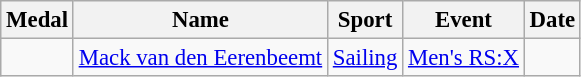<table class="wikitable sortable" style="font-size:95%">
<tr>
<th>Medal</th>
<th>Name</th>
<th>Sport</th>
<th>Event</th>
<th>Date</th>
</tr>
<tr>
<td></td>
<td><a href='#'>Mack van den Eerenbeemt</a></td>
<td><a href='#'>Sailing</a></td>
<td><a href='#'>Men's RS:X</a></td>
<td></td>
</tr>
</table>
